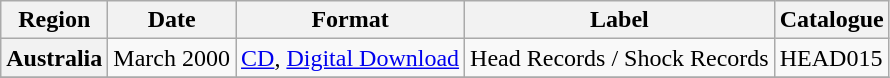<table class="wikitable plainrowheaders">
<tr>
<th scope="col">Region</th>
<th scope="col">Date</th>
<th scope="col">Format</th>
<th scope="col">Label</th>
<th scope="col">Catalogue</th>
</tr>
<tr>
<th scope="row">Australia</th>
<td>March 2000</td>
<td><a href='#'>CD</a>, <a href='#'>Digital Download</a></td>
<td>Head Records / Shock Records</td>
<td>HEAD015</td>
</tr>
<tr>
</tr>
</table>
